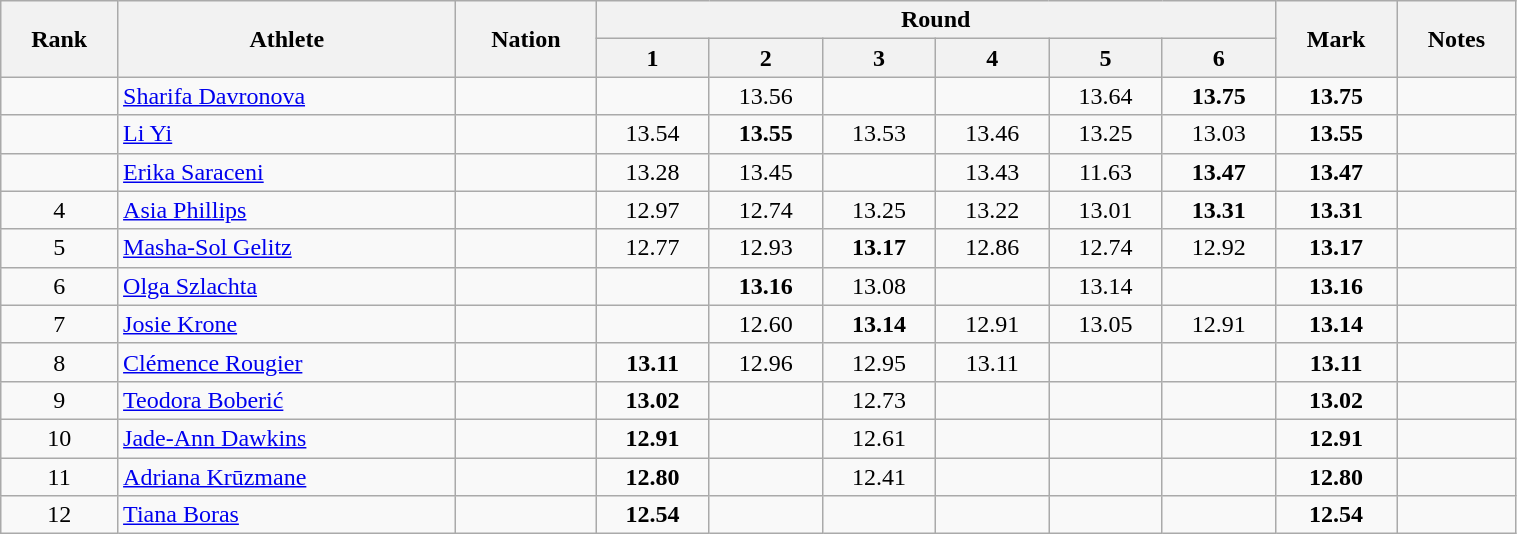<table class="wikitable sortable" style="text-align:center;width: 80%;">
<tr>
<th rowspan=2>Rank</th>
<th rowspan=2>Athlete</th>
<th rowspan=2>Nation</th>
<th colspan=6>Round</th>
<th rowspan=2>Mark</th>
<th rowspan=2>Notes</th>
</tr>
<tr>
<th>1</th>
<th>2</th>
<th>3</th>
<th>4</th>
<th>5</th>
<th>6</th>
</tr>
<tr>
<td></td>
<td align=left><a href='#'>Sharifa Davronova</a></td>
<td align=left></td>
<td></td>
<td>13.56</td>
<td></td>
<td></td>
<td>13.64</td>
<td><strong>13.75</strong></td>
<td><strong>13.75</strong></td>
<td></td>
</tr>
<tr>
<td></td>
<td align=left><a href='#'>Li Yi</a></td>
<td align=left></td>
<td>13.54</td>
<td><strong>13.55</strong></td>
<td>13.53</td>
<td>13.46</td>
<td>13.25</td>
<td>13.03</td>
<td><strong>13.55</strong></td>
<td></td>
</tr>
<tr>
<td></td>
<td align=left><a href='#'>Erika Saraceni</a></td>
<td align=left></td>
<td>13.28</td>
<td>13.45</td>
<td></td>
<td>13.43</td>
<td>11.63</td>
<td><strong>13.47</strong></td>
<td><strong>13.47</strong></td>
<td></td>
</tr>
<tr>
<td>4</td>
<td align=left><a href='#'>Asia Phillips</a></td>
<td align=left></td>
<td>12.97</td>
<td>12.74</td>
<td>13.25</td>
<td>13.22</td>
<td>13.01</td>
<td><strong>13.31</strong></td>
<td><strong>13.31</strong></td>
<td></td>
</tr>
<tr>
<td>5</td>
<td align=left><a href='#'>Masha-Sol Gelitz</a></td>
<td align=left></td>
<td>12.77</td>
<td>12.93</td>
<td><strong>13.17</strong></td>
<td>12.86</td>
<td>12.74</td>
<td>12.92</td>
<td><strong>13.17</strong></td>
<td></td>
</tr>
<tr>
<td>6</td>
<td align=left><a href='#'>Olga Szlachta</a></td>
<td align=left></td>
<td></td>
<td><strong>13.16</strong></td>
<td>13.08</td>
<td></td>
<td>13.14</td>
<td></td>
<td><strong>13.16</strong></td>
<td></td>
</tr>
<tr>
<td>7</td>
<td align=left><a href='#'>Josie Krone</a></td>
<td align=left></td>
<td></td>
<td>12.60</td>
<td><strong>13.14</strong></td>
<td>12.91</td>
<td>13.05</td>
<td>12.91</td>
<td><strong>13.14</strong></td>
<td></td>
</tr>
<tr>
<td>8</td>
<td align=left><a href='#'>Clémence Rougier</a></td>
<td align=left></td>
<td><strong>13.11</strong></td>
<td>12.96</td>
<td>12.95</td>
<td>13.11</td>
<td></td>
<td></td>
<td><strong>13.11</strong></td>
<td></td>
</tr>
<tr>
<td>9</td>
<td align=left><a href='#'>Teodora Boberić</a></td>
<td align=left></td>
<td><strong>13.02</strong></td>
<td></td>
<td>12.73</td>
<td></td>
<td></td>
<td></td>
<td><strong>13.02</strong></td>
<td></td>
</tr>
<tr>
<td>10</td>
<td align=left><a href='#'>Jade-Ann Dawkins</a></td>
<td align=left></td>
<td><strong>12.91</strong></td>
<td></td>
<td>12.61</td>
<td></td>
<td></td>
<td></td>
<td><strong>12.91</strong></td>
<td></td>
</tr>
<tr>
<td>11</td>
<td align=left><a href='#'>Adriana Krūzmane</a></td>
<td align=left></td>
<td><strong>12.80</strong></td>
<td></td>
<td>12.41</td>
<td></td>
<td></td>
<td></td>
<td><strong>12.80</strong></td>
<td></td>
</tr>
<tr>
<td>12</td>
<td align=left><a href='#'>Tiana Boras</a></td>
<td align=left></td>
<td><strong>12.54</strong></td>
<td></td>
<td></td>
<td></td>
<td></td>
<td></td>
<td><strong>12.54</strong></td>
<td></td>
</tr>
</table>
